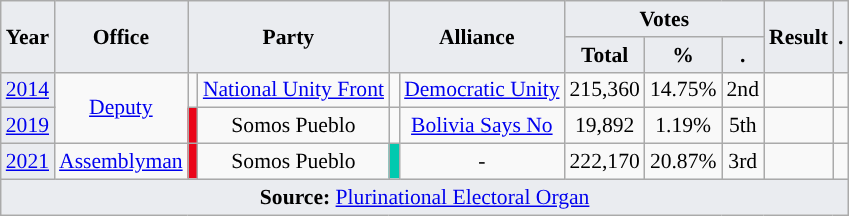<table class="wikitable" style="font-size:90%; text-align:center;">
<tr>
<th style="background-color:#EAECF0;" rowspan=2>Year</th>
<th style="background-color:#EAECF0;" rowspan=2>Office</th>
<th style="background-color:#EAECF0;" colspan=2 rowspan=2>Party</th>
<th style="background-color:#EAECF0;" colspan=2 rowspan=2>Alliance</th>
<th style="background-color:#EAECF0;" colspan=3>Votes</th>
<th style="background-color:#EAECF0;" rowspan=2>Result</th>
<th style="background-color:#EAECF0;" rowspan=2>.</th>
</tr>
<tr>
<th style="background-color:#EAECF0;">Total</th>
<th style="background-color:#EAECF0;">%</th>
<th style="background-color:#EAECF0;">.</th>
</tr>
<tr>
<td style="background-color:#EAECF0;"><a href='#'>2014</a></td>
<td rowspan=2><a href='#'>Deputy</a></td>
<td style="background-color:"></td>
<td><a href='#'>National Unity Front</a></td>
<td style="background-color:"></td>
<td><a href='#'>Democratic Unity</a></td>
<td>215,360</td>
<td>14.75%</td>
<td>2nd</td>
<td></td>
<td></td>
</tr>
<tr>
<td style="background-color:#EAECF0;"><a href='#'>2019</a></td>
<td style="background-color:#EA0519;"></td>
<td>Somos Pueblo</td>
<td style="background-color:"></td>
<td><a href='#'>Bolivia Says No</a></td>
<td>19,892</td>
<td>1.19%</td>
<td>5th</td>
<td></td>
<td></td>
</tr>
<tr>
<td style="background-color:#EAECF0;"><a href='#'>2021</a></td>
<td><a href='#'>Assemblyman</a></td>
<td style="background-color:#EA0519;"></td>
<td>Somos Pueblo</td>
<td style="background-color:#01C9AF;"></td>
<td>-</td>
<td>222,170</td>
<td>20.87%</td>
<td>3rd</td>
<td></td>
<td></td>
</tr>
<tr>
<td style="background-color:#EAECF0;" colspan=11><strong>Source:</strong> <a href='#'>Plurinational Electoral Organ</a>  </td>
</tr>
</table>
